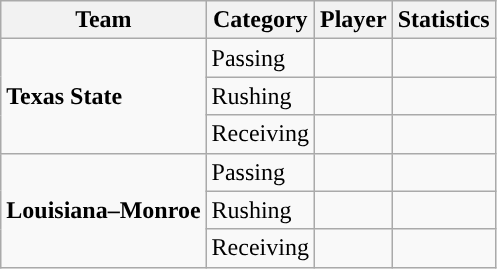<table class="wikitable" style="float: left;">
<tr>
<th>Team</th>
<th>Category</th>
<th>Player</th>
<th>Statistics</th>
</tr>
<tr>
<td rowspan=3><strong>Texas State</strong></td>
<td>Passing</td>
<td></td>
<td></td>
</tr>
<tr>
<td>Rushing</td>
<td></td>
<td></td>
</tr>
<tr>
<td>Receiving</td>
<td></td>
<td></td>
</tr>
<tr>
<td rowspan=3><strong>Louisiana–Monroe</strong></td>
<td>Passing</td>
<td></td>
<td></td>
</tr>
<tr>
<td>Rushing</td>
<td></td>
<td></td>
</tr>
<tr>
<td>Receiving</td>
<td></td>
<td></td>
</tr>
</table>
